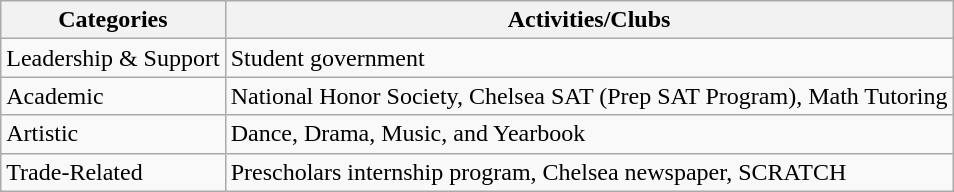<table class="wikitable">
<tr>
<th>Categories</th>
<th>Activities/Clubs</th>
</tr>
<tr>
<td>Leadership & Support</td>
<td>Student government</td>
</tr>
<tr>
<td>Academic</td>
<td>National Honor Society, Chelsea SAT (Prep SAT Program), Math Tutoring</td>
</tr>
<tr>
<td>Artistic</td>
<td>Dance, Drama, Music, and Yearbook</td>
</tr>
<tr>
<td>Trade-Related</td>
<td>Prescholars internship program, Chelsea newspaper, SCRATCH</td>
</tr>
</table>
